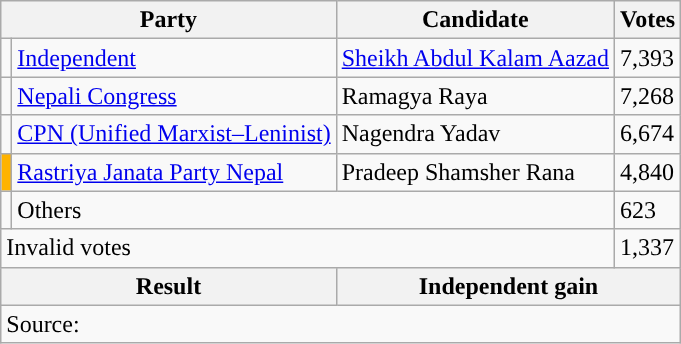<table class="wikitable">
<tr>
<th colspan="2">Party</th>
<th>Candidate</th>
<th>Votes</th>
</tr>
<tr>
<td style="background-color:"></td>
<td><a href='#'>Independent</a></td>
<td><a href='#'>Sheikh Abdul Kalam Aazad</a></td>
<td>7,393</td>
</tr>
<tr>
<td style="background-color:"></td>
<td><a href='#'>Nepali Congress</a></td>
<td>Ramagya Raya</td>
<td>7,268</td>
</tr>
<tr>
<td style="background-color:"></td>
<td><a href='#'>CPN (Unified Marxist–Leninist)</a></td>
<td>Nagendra Yadav</td>
<td>6,674</td>
</tr>
<tr>
<td style="background-color:#ffb300"></td>
<td><a href='#'>Rastriya Janata Party Nepal</a></td>
<td>Pradeep Shamsher Rana</td>
<td>4,840</td>
</tr>
<tr>
<td></td>
<td colspan="2">Others</td>
<td>623</td>
</tr>
<tr>
<td colspan="3">Invalid votes</td>
<td>1,337</td>
</tr>
<tr>
<th colspan="2">Result</th>
<th colspan="2">Independent gain</th>
</tr>
<tr>
<td colspan="4">Source: </td>
</tr>
</table>
